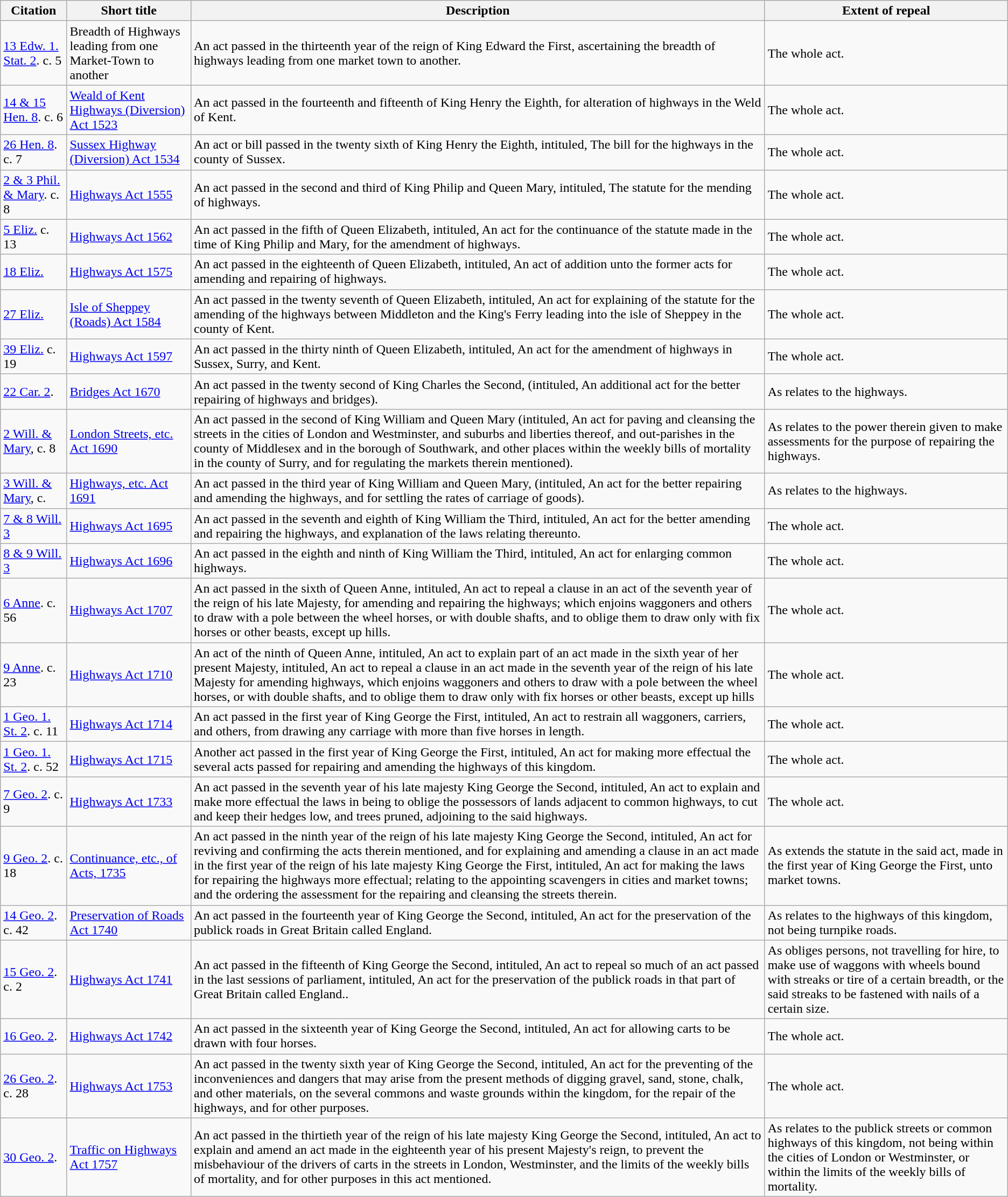<table class="wikitable">
<tr>
<th>Citation</th>
<th>Short title</th>
<th>Description</th>
<th>Extent of repeal</th>
</tr>
<tr>
<td><a href='#'>13 Edw. 1. Stat. 2</a>. c. 5</td>
<td>Breadth of Highways leading from one Market-Town to another</td>
<td>An act passed in the thirteenth year of the reign of King Edward the First, ascertaining the breadth of highways leading from one market town to another.</td>
<td>The whole act.</td>
</tr>
<tr>
<td><a href='#'>14 & 15 Hen. 8</a>. c. 6</td>
<td><a href='#'>Weald of Kent Highways (Diversion) Act 1523</a></td>
<td>An act passed in the fourteenth and fifteenth of King Henry the Eighth, for alteration of highways in the Weld of Kent.</td>
<td>The whole act.</td>
</tr>
<tr>
<td><a href='#'>26 Hen. 8</a>. c. 7</td>
<td><a href='#'>Sussex Highway (Diversion) Act 1534</a></td>
<td>An act or bill passed in the twenty sixth of King Henry the Eighth, intituled, The bill for the highways in the county of Sussex.</td>
<td>The whole act.</td>
</tr>
<tr>
<td><a href='#'>2 & 3 Phil. & Mary</a>. c. 8</td>
<td><a href='#'>Highways Act 1555</a></td>
<td>An act passed in the second and third of King Philip and Queen Mary, intituled, The statute for the mending of highways.</td>
<td>The whole act.</td>
</tr>
<tr>
<td><a href='#'>5 Eliz.</a> c. 13</td>
<td><a href='#'>Highways Act 1562</a></td>
<td>An act passed in the fifth of Queen Elizabeth, intituled, An act for the continuance of the statute made in the time of King Philip and Mary, for the amendment of highways.</td>
<td>The whole act.</td>
</tr>
<tr>
<td><a href='#'>18 Eliz.</a></td>
<td><a href='#'>Highways Act 1575</a></td>
<td>An act passed in the eighteenth of Queen Elizabeth, intituled, An act of addition unto the former acts for amending and repairing of highways.</td>
<td>The whole act.</td>
</tr>
<tr>
<td><a href='#'>27 Eliz.</a></td>
<td><a href='#'>Isle of Sheppey (Roads) Act 1584</a></td>
<td>An act passed in the twenty seventh of Queen Elizabeth, intituled, An act for explaining of the statute for the amending of the highways between Middleton and the King's Ferry leading into the isle of Sheppey in the county of Kent.</td>
<td>The whole act.</td>
</tr>
<tr>
<td><a href='#'>39 Eliz.</a> c. 19</td>
<td><a href='#'>Highways Act 1597</a></td>
<td>An act passed in the thirty ninth of Queen Elizabeth, intituled, An act for the amendment of highways in Sussex, Surry, and Kent.</td>
<td>The whole act.</td>
</tr>
<tr>
<td><a href='#'>22 Car. 2</a>.</td>
<td><a href='#'>Bridges Act 1670</a></td>
<td>An act passed in the twenty second of King Charles the Second, (intituled, An additional act for the better repairing of highways and bridges).</td>
<td>As relates to the highways.</td>
</tr>
<tr>
<td><a href='#'>2 Will. & Mary</a>, c. 8</td>
<td><a href='#'>London Streets, etc. Act 1690</a></td>
<td>An act passed in the second of King William and Queen Mary (intituled, An act for paving and cleansing the streets in the cities of London and Westminster, and suburbs and liberties thereof, and out-parishes in the county of Middlesex and in the borough of Southwark, and other places within the weekly bills of mortality in the county of Surry, and for regulating the markets therein mentioned).</td>
<td>As relates to the power therein given to make assessments for the purpose of repairing the highways.</td>
</tr>
<tr>
<td><a href='#'>3 Will. & Mary</a>, c.</td>
<td><a href='#'>Highways, etc. Act 1691</a></td>
<td>An act passed in the third year of King William and Queen Mary, (intituled, An act for the better repairing and amending the highways, and for settling the rates of carriage of goods).</td>
<td>As relates to the highways.</td>
</tr>
<tr>
<td><a href='#'>7 & 8 Will. 3</a></td>
<td><a href='#'>Highways Act 1695</a></td>
<td>An act passed in the seventh and eighth of King William the Third, intituled, An act for the better amending and repairing the highways, and explanation of the laws relating thereunto.</td>
<td>The whole act.</td>
</tr>
<tr>
<td><a href='#'>8 & 9 Will. 3</a></td>
<td><a href='#'>Highways Act 1696</a></td>
<td>An act passed in the eighth and ninth of King William the Third, intituled, An act for enlarging common highways.</td>
<td>The whole act.</td>
</tr>
<tr>
<td><a href='#'>6 Anne</a>. c. 56</td>
<td><a href='#'>Highways Act 1707</a></td>
<td>An act passed in the sixth of Queen Anne, intituled, An act to repeal a clause in an act of the seventh year of the reign of his late Majesty, for amending and repairing the highways; which enjoins waggoners and others to draw with a pole between the wheel horses, or with double shafts, and to oblige them to draw only with fix horses or other beasts, except up hills.</td>
<td>The whole act.</td>
</tr>
<tr>
<td><a href='#'>9 Anne</a>. c. 23</td>
<td><a href='#'>Highways Act 1710</a></td>
<td>An act of the ninth of Queen Anne, intituled, An act to explain part of an act made in the sixth year of her present Majesty, intituled, An act to repeal a clause in an act made in the seventh year of the reign of his late Majesty for amending highways, which enjoins waggoners and others to draw with a pole between the wheel horses, or with double shafts, and to oblige them to draw only with fix horses or other beasts, except up hills</td>
<td>The whole act.</td>
</tr>
<tr>
<td><a href='#'>1 Geo. 1. St. 2</a>. c. 11</td>
<td><a href='#'>Highways Act 1714</a></td>
<td>An act passed in the first year of King George the First, intituled, An act to restrain all waggoners, carriers, and others, from drawing any carriage with more than five horses in length.</td>
<td>The whole act.</td>
</tr>
<tr>
<td><a href='#'>1 Geo. 1. St. 2</a>. c. 52</td>
<td><a href='#'>Highways Act 1715</a></td>
<td>Another act passed in the first year of King George the First, intituled, An act for making more effectual the several acts passed for repairing and amending the highways of this kingdom.</td>
<td>The whole act.</td>
</tr>
<tr>
<td><a href='#'>7 Geo. 2</a>. c. 9</td>
<td><a href='#'>Highways Act 1733</a></td>
<td>An act passed in the seventh year of his late majesty King George the Second, intituled, An act to explain and make more effectual the laws in being to oblige the possessors of lands adjacent to common highways, to cut and keep their hedges low, and trees pruned, adjoining to the said highways.</td>
<td>The whole act.</td>
</tr>
<tr>
<td><a href='#'>9 Geo. 2</a>. c. 18</td>
<td><a href='#'>Continuance, etc., of Acts, 1735</a></td>
<td>An act passed in the ninth year of the reign of his late majesty King George the Second, intituled, An act for reviving and confirming the acts therein mentioned, and for explaining and amending a clause in an act made in the first year of the reign of his late majesty King George the First, intituled, An act for making the laws for repairing the highways more effectual; relating to the appointing scavengers in cities and market towns; and the ordering the assessment for the repairing and cleansing the streets therein.</td>
<td>As extends the statute in the said act, made in the first year of King George the First, unto market towns.</td>
</tr>
<tr>
<td><a href='#'>14 Geo. 2</a>. c. 42</td>
<td><a href='#'>Preservation of Roads Act 1740</a></td>
<td>An act passed in the fourteenth year of King George the Second, intituled, An act for the preservation of the publick roads in Great Britain called England.</td>
<td>As relates to the highways of this kingdom, not being turnpike roads.</td>
</tr>
<tr>
<td><a href='#'>15 Geo. 2</a>. c. 2</td>
<td><a href='#'>Highways Act 1741</a></td>
<td>An act passed in the fifteenth of King George the Second, intituled, An act to repeal so much of an act passed in the last sessions of parliament, intituled, An act for the preservation of the publick roads in that part of Great Britain called England..</td>
<td>As obliges persons, not travelling for hire, to make use of waggons with wheels bound with streaks or tire of a certain breadth, or the said streaks to be fastened with nails of a certain size.</td>
</tr>
<tr>
<td><a href='#'>16 Geo. 2</a>.</td>
<td><a href='#'>Highways Act 1742</a></td>
<td>An act passed in the sixteenth year of King George the Second, intituled, An act for allowing carts to be drawn with four horses.</td>
<td>The whole act.</td>
</tr>
<tr>
<td><a href='#'>26 Geo. 2</a>. c. 28</td>
<td><a href='#'>Highways Act 1753</a></td>
<td>An act passed in the twenty sixth year of King George the Second, intituled, An act for the preventing of the inconveniences and dangers that may arise from the present methods of digging gravel, sand, stone, chalk, and other materials, on the several commons and waste grounds within the kingdom, for the repair of the highways, and for other purposes.</td>
<td>The whole act.</td>
</tr>
<tr>
<td><a href='#'>30 Geo. 2</a>.</td>
<td><a href='#'>Traffic on Highways Act 1757</a></td>
<td>An act passed in the thirtieth year of the reign of his late majesty King George the Second, intituled, An act to explain and amend an act made in the eighteenth year of his present Majesty's reign, to prevent the misbehaviour of the drivers of carts in the streets in London, Westminster, and the limits of the weekly bills of mortality, and for other purposes in this act mentioned.</td>
<td>As relates to the publick streets or common highways of this kingdom, not being within the cities of London or Westminster, or within the limits of the weekly bills of mortality.</td>
</tr>
</table>
